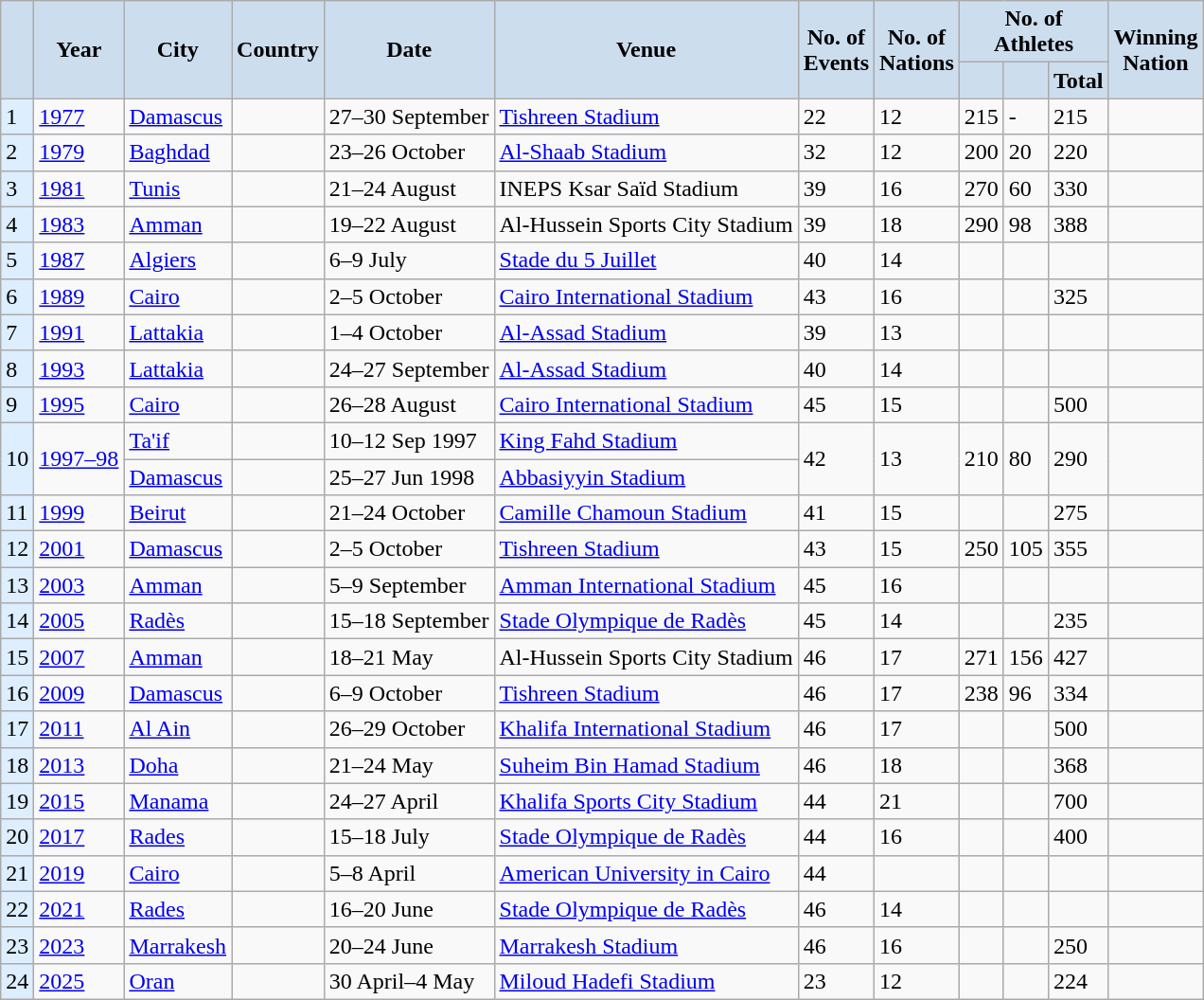<table class="wikitable" align="center">
<tr>
<th rowspan="2" style="background-color: #CCDDEE;"></th>
<th rowspan="2" style="background-color: #CCDDEE;">Year</th>
<th rowspan="2" style="background-color: #CCDDEE;">City</th>
<th rowspan="2" style="background-color: #CCDDEE;">Country</th>
<th rowspan="2" style="background-color: #CCDDEE;">Date</th>
<th rowspan="2" style="background-color: #CCDDEE;">Venue</th>
<th rowspan="2" style="background-color: #CCDDEE;">No. of <br>Events</th>
<th rowspan="2" style="background-color: #CCDDEE;">No. of<br>Nations</th>
<th colspan="3" style="background-color: #CCDDEE;">No. of<br>Athletes</th>
<th colspan="2" rowspan="2" style="background-color: #CCDDEE;">Winning<br>Nation</th>
</tr>
<tr>
<th style="background-color: #CCDDEE;"></th>
<th style="background-color: #CCDDEE;"></th>
<th style="background-color: #CCDDEE;">Total</th>
</tr>
<tr>
<td bgcolor="DDEEFF">1</td>
<td><a href='#'>1977</a></td>
<td><a href='#'>Damascus</a></td>
<td></td>
<td>27–30 September</td>
<td><a href='#'>Tishreen Stadium</a></td>
<td>22</td>
<td>12</td>
<td>215</td>
<td>-</td>
<td>215</td>
<td></td>
</tr>
<tr>
<td bgcolor="DDEEFF">2</td>
<td><a href='#'>1979</a></td>
<td><a href='#'>Baghdad</a></td>
<td></td>
<td>23–26 October</td>
<td><a href='#'>Al-Shaab Stadium</a></td>
<td>32</td>
<td>12</td>
<td>200</td>
<td>20</td>
<td>220</td>
<td></td>
</tr>
<tr>
<td bgcolor="DDEEFF">3</td>
<td><a href='#'>1981</a></td>
<td><a href='#'>Tunis</a></td>
<td></td>
<td>21–24 August</td>
<td>INEPS Ksar Saïd Stadium</td>
<td>39</td>
<td>16</td>
<td>270</td>
<td>60</td>
<td>330</td>
<td></td>
</tr>
<tr>
<td bgcolor="DDEEFF">4</td>
<td><a href='#'>1983</a></td>
<td><a href='#'>Amman</a></td>
<td></td>
<td>19–22 August</td>
<td>Al-Hussein Sports City Stadium</td>
<td>39</td>
<td>18</td>
<td>290</td>
<td>98</td>
<td>388</td>
<td></td>
</tr>
<tr>
<td bgcolor="DDEEFF">5</td>
<td><a href='#'>1987</a></td>
<td><a href='#'>Algiers</a></td>
<td></td>
<td>6–9 July</td>
<td><a href='#'>Stade du 5 Juillet</a></td>
<td>40</td>
<td>14</td>
<td></td>
<td></td>
<td></td>
<td></td>
</tr>
<tr>
<td bgcolor="DDEEFF">6</td>
<td><a href='#'>1989</a></td>
<td><a href='#'>Cairo</a></td>
<td></td>
<td>2–5 October</td>
<td><a href='#'>Cairo International Stadium</a></td>
<td>43</td>
<td>16</td>
<td></td>
<td></td>
<td>325</td>
<td></td>
</tr>
<tr>
<td bgcolor="DDEEFF">7</td>
<td><a href='#'>1991</a></td>
<td><a href='#'>Lattakia</a></td>
<td></td>
<td>1–4 October</td>
<td><a href='#'>Al-Assad Stadium</a></td>
<td>39</td>
<td>13</td>
<td></td>
<td></td>
<td></td>
<td></td>
</tr>
<tr>
<td bgcolor="DDEEFF">8</td>
<td><a href='#'>1993</a></td>
<td><a href='#'>Lattakia</a></td>
<td></td>
<td>24–27 September</td>
<td><a href='#'>Al-Assad Stadium</a></td>
<td>40</td>
<td>14</td>
<td></td>
<td></td>
<td></td>
<td></td>
</tr>
<tr>
<td bgcolor="DDEEFF">9</td>
<td><a href='#'>1995</a></td>
<td><a href='#'>Cairo</a></td>
<td></td>
<td>26–28 August</td>
<td><a href='#'>Cairo International Stadium</a></td>
<td>45</td>
<td>15</td>
<td></td>
<td></td>
<td>500</td>
<td></td>
</tr>
<tr>
<td bgcolor="DDEEFF" rowspan=2>10</td>
<td rowspan=2><a href='#'>1997–98</a></td>
<td><a href='#'>Ta'if</a></td>
<td></td>
<td>10–12 Sep 1997</td>
<td><a href='#'>King Fahd Stadium</a></td>
<td rowspan=2>42</td>
<td rowspan=2>13</td>
<td rowspan=2>210</td>
<td rowspan=2>80</td>
<td rowspan=2>290</td>
<td rowspan=2></td>
</tr>
<tr>
<td><a href='#'>Damascus</a></td>
<td></td>
<td>25–27 Jun 1998</td>
<td><a href='#'>Abbasiyyin Stadium</a></td>
</tr>
<tr>
<td bgcolor="DDEEFF">11</td>
<td><a href='#'>1999</a></td>
<td><a href='#'>Beirut</a></td>
<td></td>
<td>21–24 October</td>
<td><a href='#'>Camille Chamoun Stadium</a></td>
<td>41</td>
<td>15</td>
<td></td>
<td></td>
<td>275</td>
<td></td>
</tr>
<tr>
<td bgcolor="DDEEFF">12</td>
<td><a href='#'>2001</a></td>
<td><a href='#'>Damascus</a></td>
<td></td>
<td>2–5 October</td>
<td><a href='#'>Tishreen Stadium</a></td>
<td>43</td>
<td>15</td>
<td>250</td>
<td>105</td>
<td>355</td>
<td></td>
</tr>
<tr>
<td bgcolor="DDEEFF">13</td>
<td><a href='#'>2003</a></td>
<td><a href='#'>Amman</a></td>
<td></td>
<td>5–9 September</td>
<td><a href='#'>Amman International Stadium</a></td>
<td>45</td>
<td>16</td>
<td></td>
<td></td>
<td></td>
<td></td>
</tr>
<tr>
<td bgcolor="DDEEFF">14</td>
<td><a href='#'>2005</a></td>
<td><a href='#'>Radès</a></td>
<td></td>
<td>15–18 September</td>
<td><a href='#'>Stade Olympique de Radès</a></td>
<td>45</td>
<td>14</td>
<td></td>
<td></td>
<td>235</td>
<td></td>
</tr>
<tr>
<td bgcolor="DDEEFF">15</td>
<td><a href='#'>2007</a></td>
<td><a href='#'>Amman</a></td>
<td></td>
<td>18–21 May</td>
<td>Al-Hussein Sports City Stadium</td>
<td>46</td>
<td>17</td>
<td>271</td>
<td>156</td>
<td>427</td>
<td></td>
</tr>
<tr>
<td bgcolor="DDEEFF">16</td>
<td><a href='#'>2009</a></td>
<td><a href='#'>Damascus</a></td>
<td></td>
<td>6–9 October</td>
<td><a href='#'>Tishreen Stadium</a></td>
<td>46</td>
<td>17</td>
<td>238</td>
<td>96</td>
<td>334</td>
<td></td>
</tr>
<tr>
<td bgcolor="DDEEFF">17</td>
<td><a href='#'>2011</a></td>
<td><a href='#'>Al Ain</a></td>
<td></td>
<td>26–29 October</td>
<td><a href='#'>Khalifa International Stadium</a></td>
<td>46</td>
<td>17</td>
<td></td>
<td></td>
<td>500</td>
<td></td>
</tr>
<tr>
<td bgcolor="DDEEFF">18</td>
<td><a href='#'>2013</a></td>
<td><a href='#'>Doha</a></td>
<td></td>
<td>21–24 May</td>
<td><a href='#'>Suheim Bin Hamad Stadium</a></td>
<td>46</td>
<td>18</td>
<td></td>
<td></td>
<td>368</td>
<td></td>
</tr>
<tr>
<td bgcolor="DDEEFF">19</td>
<td><a href='#'>2015</a></td>
<td><a href='#'>Manama</a></td>
<td></td>
<td>24–27 April</td>
<td><a href='#'>Khalifa Sports City Stadium</a></td>
<td>44</td>
<td>21</td>
<td></td>
<td></td>
<td>700</td>
<td></td>
</tr>
<tr>
<td bgcolor="DDEEFF">20</td>
<td><a href='#'>2017</a></td>
<td><a href='#'>Rades</a></td>
<td></td>
<td>15–18 July</td>
<td><a href='#'>Stade Olympique de Radès</a></td>
<td>44</td>
<td>16</td>
<td></td>
<td></td>
<td>400</td>
<td></td>
</tr>
<tr>
<td bgcolor="DDEEFF">21</td>
<td><a href='#'>2019</a></td>
<td><a href='#'>Cairo</a></td>
<td></td>
<td>5–8 April</td>
<td><a href='#'>American University in Cairo</a></td>
<td>44</td>
<td></td>
<td></td>
<td></td>
<td></td>
<td></td>
</tr>
<tr>
<td bgcolor="DDEEFF">22</td>
<td><a href='#'>2021</a></td>
<td><a href='#'>Rades</a></td>
<td></td>
<td>16–20 June</td>
<td><a href='#'>Stade Olympique de Radès</a></td>
<td>46</td>
<td>14</td>
<td></td>
<td></td>
<td></td>
<td></td>
</tr>
<tr>
<td bgcolor="DDEEFF">23</td>
<td><a href='#'>2023</a></td>
<td><a href='#'>Marrakesh</a></td>
<td></td>
<td>20–24 June</td>
<td><a href='#'>Marrakesh Stadium</a></td>
<td>46</td>
<td>16</td>
<td></td>
<td></td>
<td>250</td>
<td></td>
</tr>
<tr>
<td bgcolor="DDEEFF">24</td>
<td><a href='#'>2025</a></td>
<td><a href='#'>Oran</a></td>
<td></td>
<td>30 April–4 May</td>
<td><a href='#'>Miloud Hadefi Stadium</a></td>
<td>23</td>
<td>12</td>
<td></td>
<td></td>
<td>224</td>
<td></td>
</tr>
</table>
